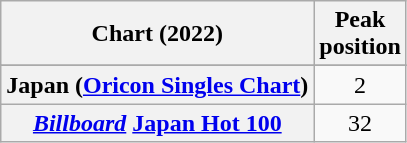<table class="wikitable sortable plainrowheaders" style="text-align:center;">
<tr>
<th scope="col">Chart (2022)</th>
<th scope="col">Peak<br>position</th>
</tr>
<tr>
</tr>
<tr>
<th scope="row">Japan (<a href='#'>Oricon Singles Chart</a>)</th>
<td>2</td>
</tr>
<tr>
<th scope="row"><em><a href='#'>Billboard</a></em> <a href='#'>Japan Hot 100</a></th>
<td>32</td>
</tr>
</table>
